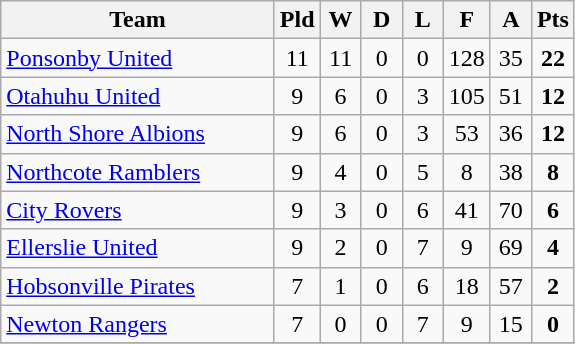<table class="wikitable" style="text-align:center;">
<tr>
<th width=175>Team</th>
<th width=20 abbr="Played">Pld</th>
<th width=20 abbr="Won">W</th>
<th width=20 abbr="Drawn">D</th>
<th width=20 abbr="Lost">L</th>
<th width=20 abbr="For">F</th>
<th width=20 abbr="Against">A</th>
<th width=20 abbr="Points">Pts</th>
</tr>
<tr>
<td style="text-align:left;"><a href='#'>Ponsonby United</a></td>
<td>11</td>
<td>11</td>
<td>0</td>
<td>0</td>
<td>128</td>
<td>35</td>
<td><strong>22</strong></td>
</tr>
<tr>
<td style="text-align:left;"><a href='#'>Otahuhu United</a></td>
<td>9</td>
<td>6</td>
<td>0</td>
<td>3</td>
<td>105</td>
<td>51</td>
<td><strong>12</strong></td>
</tr>
<tr>
<td style="text-align:left;"><a href='#'>North Shore Albions</a></td>
<td>9</td>
<td>6</td>
<td>0</td>
<td>3</td>
<td>53</td>
<td>36</td>
<td><strong>12</strong></td>
</tr>
<tr>
<td style="text-align:left;"><a href='#'>Northcote Ramblers</a></td>
<td>9</td>
<td>4</td>
<td>0</td>
<td>5</td>
<td>8</td>
<td>38</td>
<td><strong>8</strong></td>
</tr>
<tr>
<td style="text-align:left;"><a href='#'>City Rovers</a></td>
<td>9</td>
<td>3</td>
<td>0</td>
<td>6</td>
<td>41</td>
<td>70</td>
<td><strong>6</strong></td>
</tr>
<tr>
<td style="text-align:left;"><a href='#'>Ellerslie United</a></td>
<td>9</td>
<td>2</td>
<td>0</td>
<td>7</td>
<td>9</td>
<td>69</td>
<td><strong>4</strong></td>
</tr>
<tr>
<td style="text-align:left;"><a href='#'>Hobsonville Pirates</a></td>
<td>7</td>
<td>1</td>
<td>0</td>
<td>6</td>
<td>18</td>
<td>57</td>
<td><strong>2</strong></td>
</tr>
<tr>
<td style="text-align:left;"><a href='#'>Newton Rangers</a></td>
<td>7</td>
<td>0</td>
<td>0</td>
<td>7</td>
<td>9</td>
<td>15</td>
<td><strong>0</strong></td>
</tr>
<tr>
</tr>
</table>
